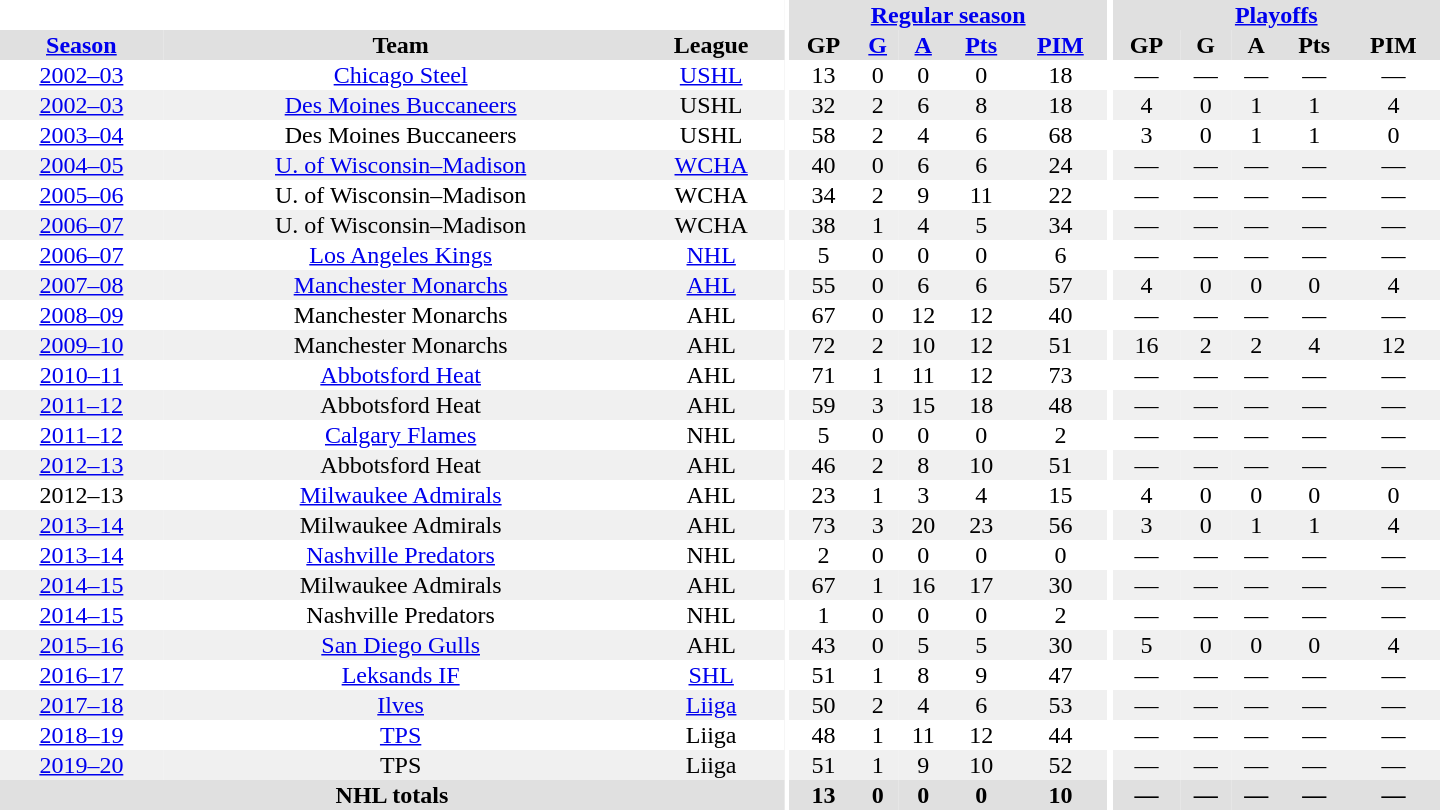<table border="0" cellpadding="1" cellspacing="0" style="text-align:center; width:60em">
<tr bgcolor="#e0e0e0">
<th colspan="3" bgcolor="#ffffff"></th>
<th rowspan="99" bgcolor="#ffffff"></th>
<th colspan="5"><a href='#'>Regular season</a></th>
<th rowspan="99" bgcolor="#ffffff"></th>
<th colspan="5"><a href='#'>Playoffs</a></th>
</tr>
<tr bgcolor="#e0e0e0">
<th><a href='#'>Season</a></th>
<th>Team</th>
<th>League</th>
<th>GP</th>
<th><a href='#'>G</a></th>
<th><a href='#'>A</a></th>
<th><a href='#'>Pts</a></th>
<th><a href='#'>PIM</a></th>
<th>GP</th>
<th>G</th>
<th>A</th>
<th>Pts</th>
<th>PIM</th>
</tr>
<tr ALIGN="center">
<td><a href='#'>2002–03</a></td>
<td><a href='#'>Chicago Steel</a></td>
<td><a href='#'>USHL</a></td>
<td>13</td>
<td>0</td>
<td>0</td>
<td>0</td>
<td>18</td>
<td>—</td>
<td>—</td>
<td>—</td>
<td>—</td>
<td>—</td>
</tr>
<tr ALIGN="center" bgcolor="#f0f0f0">
<td><a href='#'>2002–03</a></td>
<td><a href='#'>Des Moines Buccaneers</a></td>
<td>USHL</td>
<td>32</td>
<td>2</td>
<td>6</td>
<td>8</td>
<td>18</td>
<td>4</td>
<td>0</td>
<td>1</td>
<td>1</td>
<td>4</td>
</tr>
<tr ALIGN="center">
<td><a href='#'>2003–04</a></td>
<td>Des Moines Buccaneers</td>
<td>USHL</td>
<td>58</td>
<td>2</td>
<td>4</td>
<td>6</td>
<td>68</td>
<td>3</td>
<td>0</td>
<td>1</td>
<td>1</td>
<td>0</td>
</tr>
<tr ALIGN="center" bgcolor="#f0f0f0">
<td><a href='#'>2004–05</a></td>
<td><a href='#'>U. of Wisconsin–Madison</a></td>
<td><a href='#'>WCHA</a></td>
<td>40</td>
<td>0</td>
<td>6</td>
<td>6</td>
<td>24</td>
<td>—</td>
<td>—</td>
<td>—</td>
<td>—</td>
<td>—</td>
</tr>
<tr ALIGN="center">
<td><a href='#'>2005–06</a></td>
<td>U. of Wisconsin–Madison</td>
<td>WCHA</td>
<td>34</td>
<td>2</td>
<td>9</td>
<td>11</td>
<td>22</td>
<td>—</td>
<td>—</td>
<td>—</td>
<td>—</td>
<td>—</td>
</tr>
<tr ALIGN="center" bgcolor="#f0f0f0">
<td><a href='#'>2006–07</a></td>
<td>U. of Wisconsin–Madison</td>
<td>WCHA</td>
<td>38</td>
<td>1</td>
<td>4</td>
<td>5</td>
<td>34</td>
<td>—</td>
<td>—</td>
<td>—</td>
<td>—</td>
<td>—</td>
</tr>
<tr ALIGN="center">
<td><a href='#'>2006–07</a></td>
<td><a href='#'>Los Angeles Kings</a></td>
<td><a href='#'>NHL</a></td>
<td>5</td>
<td>0</td>
<td>0</td>
<td>0</td>
<td>6</td>
<td>—</td>
<td>—</td>
<td>—</td>
<td>—</td>
<td>—</td>
</tr>
<tr ALIGN="center" bgcolor="#f0f0f0">
<td><a href='#'>2007–08</a></td>
<td><a href='#'>Manchester Monarchs</a></td>
<td><a href='#'>AHL</a></td>
<td>55</td>
<td>0</td>
<td>6</td>
<td>6</td>
<td>57</td>
<td>4</td>
<td>0</td>
<td>0</td>
<td>0</td>
<td>4</td>
</tr>
<tr ALIGN="center">
<td><a href='#'>2008–09</a></td>
<td>Manchester Monarchs</td>
<td>AHL</td>
<td>67</td>
<td>0</td>
<td>12</td>
<td>12</td>
<td>40</td>
<td>—</td>
<td>—</td>
<td>—</td>
<td>—</td>
<td>—</td>
</tr>
<tr ALIGN="center" bgcolor="#f0f0f0">
<td><a href='#'>2009–10</a></td>
<td>Manchester Monarchs</td>
<td>AHL</td>
<td>72</td>
<td>2</td>
<td>10</td>
<td>12</td>
<td>51</td>
<td>16</td>
<td>2</td>
<td>2</td>
<td>4</td>
<td>12</td>
</tr>
<tr ALIGN="center">
<td><a href='#'>2010–11</a></td>
<td><a href='#'>Abbotsford Heat</a></td>
<td>AHL</td>
<td>71</td>
<td>1</td>
<td>11</td>
<td>12</td>
<td>73</td>
<td>—</td>
<td>—</td>
<td>—</td>
<td>—</td>
<td>—</td>
</tr>
<tr ALIGN="center" bgcolor="#f0f0f0">
<td><a href='#'>2011–12</a></td>
<td>Abbotsford Heat</td>
<td>AHL</td>
<td>59</td>
<td>3</td>
<td>15</td>
<td>18</td>
<td>48</td>
<td>—</td>
<td>—</td>
<td>—</td>
<td>—</td>
<td>—</td>
</tr>
<tr ALIGN="center">
<td><a href='#'>2011–12</a></td>
<td><a href='#'>Calgary Flames</a></td>
<td>NHL</td>
<td>5</td>
<td>0</td>
<td>0</td>
<td>0</td>
<td>2</td>
<td>—</td>
<td>—</td>
<td>—</td>
<td>—</td>
<td>—</td>
</tr>
<tr ALIGN="center" bgcolor="#f0f0f0">
<td><a href='#'>2012–13</a></td>
<td>Abbotsford Heat</td>
<td>AHL</td>
<td>46</td>
<td>2</td>
<td>8</td>
<td>10</td>
<td>51</td>
<td>—</td>
<td>—</td>
<td>—</td>
<td>—</td>
<td>—</td>
</tr>
<tr ALIGN="center">
<td>2012–13</td>
<td><a href='#'>Milwaukee Admirals</a></td>
<td>AHL</td>
<td>23</td>
<td>1</td>
<td>3</td>
<td>4</td>
<td>15</td>
<td>4</td>
<td>0</td>
<td>0</td>
<td>0</td>
<td>0</td>
</tr>
<tr ALIGN="center" bgcolor="#f0f0f0">
<td><a href='#'>2013–14</a></td>
<td>Milwaukee Admirals</td>
<td>AHL</td>
<td>73</td>
<td>3</td>
<td>20</td>
<td>23</td>
<td>56</td>
<td>3</td>
<td>0</td>
<td>1</td>
<td>1</td>
<td>4</td>
</tr>
<tr ALIGN="center">
<td><a href='#'>2013–14</a></td>
<td><a href='#'>Nashville Predators</a></td>
<td>NHL</td>
<td>2</td>
<td>0</td>
<td>0</td>
<td>0</td>
<td>0</td>
<td>—</td>
<td>—</td>
<td>—</td>
<td>—</td>
<td>—</td>
</tr>
<tr ALIGN="center" bgcolor="#f0f0f0">
<td><a href='#'>2014–15</a></td>
<td>Milwaukee Admirals</td>
<td>AHL</td>
<td>67</td>
<td>1</td>
<td>16</td>
<td>17</td>
<td>30</td>
<td>—</td>
<td>—</td>
<td>—</td>
<td>—</td>
<td>—</td>
</tr>
<tr ALIGN="center">
<td><a href='#'>2014–15</a></td>
<td>Nashville Predators</td>
<td>NHL</td>
<td>1</td>
<td>0</td>
<td>0</td>
<td>0</td>
<td>2</td>
<td>—</td>
<td>—</td>
<td>—</td>
<td>—</td>
<td>—</td>
</tr>
<tr ALIGN="center" bgcolor="#f0f0f0">
<td><a href='#'>2015–16</a></td>
<td><a href='#'>San Diego Gulls</a></td>
<td>AHL</td>
<td>43</td>
<td>0</td>
<td>5</td>
<td>5</td>
<td>30</td>
<td>5</td>
<td>0</td>
<td>0</td>
<td>0</td>
<td>4</td>
</tr>
<tr ALIGN="center">
<td><a href='#'>2016–17</a></td>
<td><a href='#'>Leksands IF</a></td>
<td><a href='#'>SHL</a></td>
<td>51</td>
<td>1</td>
<td>8</td>
<td>9</td>
<td>47</td>
<td>—</td>
<td>—</td>
<td>—</td>
<td>—</td>
<td>—</td>
</tr>
<tr ALIGN="center" bgcolor="#f0f0f0">
<td><a href='#'>2017–18</a></td>
<td><a href='#'>Ilves</a></td>
<td><a href='#'>Liiga</a></td>
<td>50</td>
<td>2</td>
<td>4</td>
<td>6</td>
<td>53</td>
<td>—</td>
<td>—</td>
<td>—</td>
<td>—</td>
<td>—</td>
</tr>
<tr ALIGN="center">
<td><a href='#'>2018–19</a></td>
<td><a href='#'>TPS</a></td>
<td>Liiga</td>
<td>48</td>
<td>1</td>
<td>11</td>
<td>12</td>
<td>44</td>
<td>—</td>
<td>—</td>
<td>—</td>
<td>—</td>
<td>—</td>
</tr>
<tr ALIGN="center" bgcolor="#f0f0f0">
<td><a href='#'>2019–20</a></td>
<td>TPS</td>
<td>Liiga</td>
<td>51</td>
<td>1</td>
<td>9</td>
<td>10</td>
<td>52</td>
<td>—</td>
<td>—</td>
<td>—</td>
<td>—</td>
<td>—</td>
</tr>
<tr bgcolor="#e0e0e0">
<th colspan="3">NHL totals</th>
<th>13</th>
<th>0</th>
<th>0</th>
<th>0</th>
<th>10</th>
<th>—</th>
<th>—</th>
<th>—</th>
<th>—</th>
<th>—</th>
</tr>
</table>
